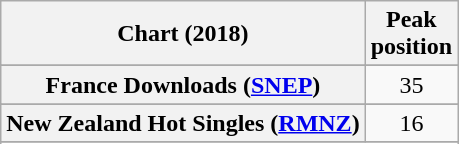<table class="wikitable sortable plainrowheaders" style="text-align:center">
<tr>
<th scope="col">Chart (2018)</th>
<th scope="col">Peak<br> position</th>
</tr>
<tr>
</tr>
<tr>
</tr>
<tr>
<th scope="row">France Downloads (<a href='#'>SNEP</a>)</th>
<td>35</td>
</tr>
<tr>
</tr>
<tr>
<th scope="row">New Zealand Hot Singles (<a href='#'>RMNZ</a>)</th>
<td>16</td>
</tr>
<tr>
</tr>
<tr>
</tr>
<tr>
</tr>
<tr>
</tr>
</table>
